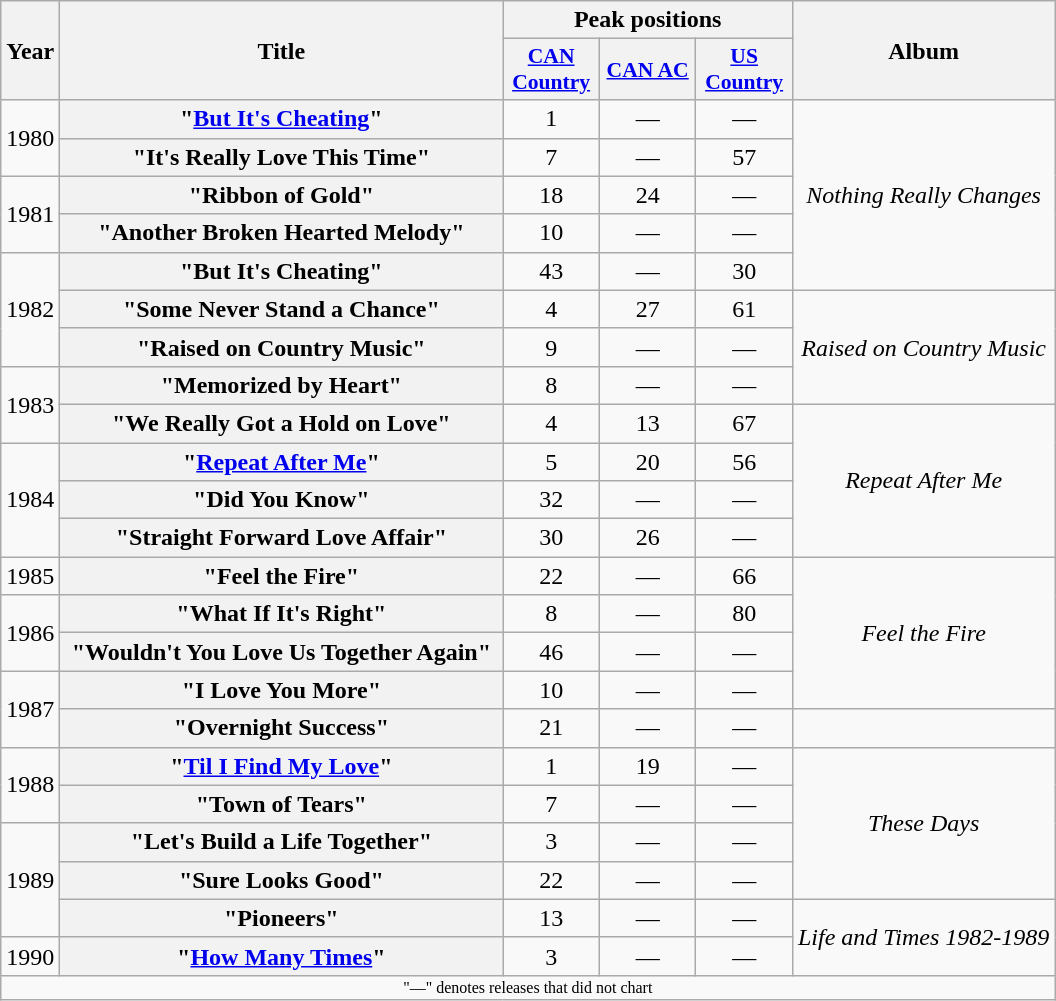<table class="wikitable plainrowheaders" style=text-align:center;>
<tr>
<th scope="col" rowspan="2">Year</th>
<th scope="col" rowspan="2" style="width:18em;">Title</th>
<th scope="col" colspan="3">Peak positions</th>
<th scope="col" rowspan="2">Album</th>
</tr>
<tr>
<th style="width:4em;font-size:90%;"><a href='#'>CAN Country</a><br></th>
<th style="width:4em;font-size:90%;"><a href='#'>CAN AC</a><br></th>
<th style="width:4em;font-size:90%;"><a href='#'>US Country</a><br></th>
</tr>
<tr>
<td rowspan="2">1980</td>
<th scope="row">"<a href='#'>But It's Cheating</a>"</th>
<td>1</td>
<td>—</td>
<td>—</td>
<td rowspan="5"><em>Nothing Really Changes</em></td>
</tr>
<tr>
<th scope="row">"It's Really Love This Time"</th>
<td>7</td>
<td>—</td>
<td>57</td>
</tr>
<tr>
<td rowspan="2">1981</td>
<th scope="row">"Ribbon of Gold"</th>
<td>18</td>
<td>24</td>
<td>—</td>
</tr>
<tr>
<th scope="row">"Another Broken Hearted Melody"</th>
<td>10</td>
<td>—</td>
<td>—</td>
</tr>
<tr>
<td rowspan="3">1982</td>
<th scope="row">"But It's Cheating" </th>
<td>43</td>
<td>—</td>
<td>30</td>
</tr>
<tr>
<th scope="row">"Some Never Stand a Chance"</th>
<td>4</td>
<td>27</td>
<td>61</td>
<td rowspan="3"><em>Raised on Country Music</em></td>
</tr>
<tr>
<th scope="row">"Raised on Country Music"</th>
<td>9</td>
<td>—</td>
<td>—</td>
</tr>
<tr>
<td rowspan="2">1983</td>
<th scope="row">"Memorized by Heart"</th>
<td>8</td>
<td>—</td>
<td>—</td>
</tr>
<tr>
<th scope="row">"We Really Got a Hold on Love"</th>
<td>4</td>
<td>13</td>
<td>67</td>
<td rowspan="4"><em>Repeat After Me</em></td>
</tr>
<tr>
<td rowspan="3">1984</td>
<th scope="row">"<a href='#'>Repeat After Me</a>"</th>
<td>5</td>
<td>20</td>
<td>56</td>
</tr>
<tr>
<th scope="row">"Did You Know"</th>
<td>32</td>
<td>—</td>
<td>—</td>
</tr>
<tr>
<th scope="row">"Straight Forward Love Affair"</th>
<td>30</td>
<td>26</td>
<td>—</td>
</tr>
<tr>
<td>1985</td>
<th scope="row">"Feel the Fire"</th>
<td>22</td>
<td>—</td>
<td>66</td>
<td rowspan="4"><em>Feel the Fire</em></td>
</tr>
<tr>
<td rowspan="2">1986</td>
<th scope="row">"What If It's Right"</th>
<td>8</td>
<td>—</td>
<td>80</td>
</tr>
<tr>
<th scope="row">"Wouldn't You Love Us Together Again"<br></th>
<td>46</td>
<td>—</td>
<td>—</td>
</tr>
<tr>
<td rowspan="2">1987</td>
<th scope="row">"I Love You More"</th>
<td>10</td>
<td>—</td>
<td>—</td>
</tr>
<tr>
<th scope="row">"Overnight Success"</th>
<td>21</td>
<td>—</td>
<td>—</td>
<td></td>
</tr>
<tr>
<td rowspan="2">1988</td>
<th scope="row">"<a href='#'>Til I Find My Love</a>"</th>
<td>1</td>
<td>19</td>
<td>—</td>
<td rowspan="4"><em>These Days</em></td>
</tr>
<tr>
<th scope="row">"Town of Tears"</th>
<td>7</td>
<td>—</td>
<td>—</td>
</tr>
<tr>
<td rowspan="3">1989</td>
<th scope="row">"Let's Build a Life Together"</th>
<td>3</td>
<td>—</td>
<td>—</td>
</tr>
<tr>
<th scope="row">"Sure Looks Good"</th>
<td>22</td>
<td>—</td>
<td>—</td>
</tr>
<tr>
<th scope="row">"Pioneers"</th>
<td>13</td>
<td>—</td>
<td>—</td>
<td rowspan="2"><em>Life and Times 1982-1989</em></td>
</tr>
<tr>
<td>1990</td>
<th scope="row">"<a href='#'>How Many Times</a>"</th>
<td>3</td>
<td>—</td>
<td>—</td>
</tr>
<tr>
<td colspan="6" style="font-size:8pt">"—" denotes releases that did not chart</td>
</tr>
</table>
